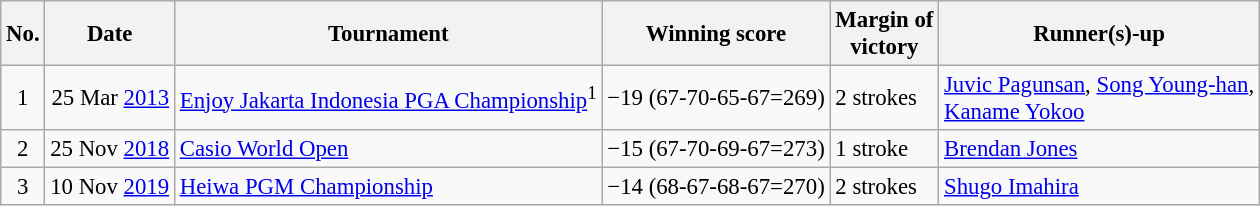<table class="wikitable" style="font-size:95%;">
<tr>
<th>No.</th>
<th>Date</th>
<th>Tournament</th>
<th>Winning score</th>
<th>Margin of<br>victory</th>
<th>Runner(s)-up</th>
</tr>
<tr>
<td align=center>1</td>
<td align=right>25 Mar <a href='#'>2013</a></td>
<td><a href='#'>Enjoy Jakarta Indonesia PGA Championship</a><sup>1</sup></td>
<td>−19 (67-70-65-67=269)</td>
<td>2 strokes</td>
<td> <a href='#'>Juvic Pagunsan</a>,  <a href='#'>Song Young-han</a>,<br> <a href='#'>Kaname Yokoo</a></td>
</tr>
<tr>
<td align=center>2</td>
<td align=right>25 Nov <a href='#'>2018</a></td>
<td><a href='#'>Casio World Open</a></td>
<td>−15 (67-70-69-67=273)</td>
<td>1 stroke</td>
<td> <a href='#'>Brendan Jones</a></td>
</tr>
<tr>
<td align=center>3</td>
<td align=right>10 Nov <a href='#'>2019</a></td>
<td><a href='#'>Heiwa PGM Championship</a></td>
<td>−14 (68-67-68-67=270)</td>
<td>2 strokes</td>
<td> <a href='#'>Shugo Imahira</a></td>
</tr>
</table>
